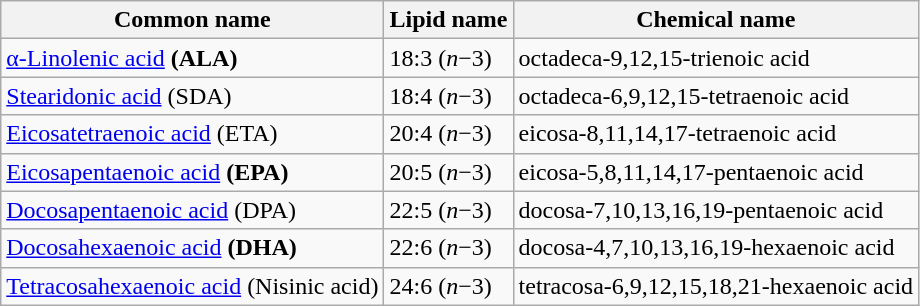<table class="wikitable">
<tr>
<th>Common name</th>
<th>Lipid name</th>
<th>Chemical name</th>
</tr>
<tr>
<td><a href='#'>α-Linolenic acid</a> <strong>(ALA)</strong></td>
<td>18:3 (<em>n</em>−3)</td>
<td>octadeca-9,12,15-trienoic acid</td>
</tr>
<tr>
<td><a href='#'>Stearidonic acid</a> (SDA)</td>
<td>18:4 (<em>n</em>−3)</td>
<td>octadeca-6,9,12,15-tetraenoic acid</td>
</tr>
<tr>
<td><a href='#'>Eicosatetraenoic acid</a> (ETA)</td>
<td>20:4 (<em>n</em>−3)</td>
<td>eicosa-8,11,14,17-tetraenoic acid</td>
</tr>
<tr>
<td><a href='#'>Eicosapentaenoic acid</a> <strong>(EPA)</strong></td>
<td>20:5 (<em>n</em>−3)</td>
<td>eicosa-5,8,11,14,17-pentaenoic acid</td>
</tr>
<tr>
<td><a href='#'>Docosapentaenoic acid</a> (DPA)</td>
<td>22:5 (<em>n</em>−3)</td>
<td>docosa-7,10,13,16,19-pentaenoic acid</td>
</tr>
<tr>
<td><a href='#'>Docosahexaenoic acid</a> <strong>(DHA)</strong></td>
<td>22:6 (<em>n</em>−3)</td>
<td>docosa-4,7,10,13,16,19-hexaenoic acid</td>
</tr>
<tr>
<td><a href='#'>Tetracosahexaenoic acid</a> (Nisinic acid)</td>
<td>24:6 (<em>n</em>−3)</td>
<td>tetracosa-6,9,12,15,18,21-hexaenoic acid</td>
</tr>
</table>
